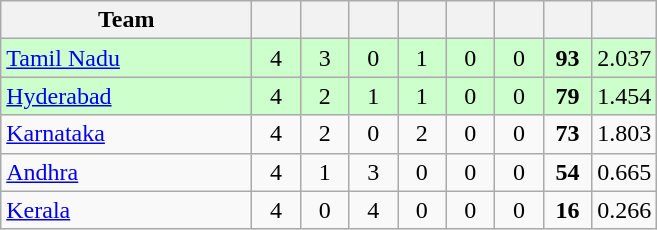<table class="wikitable" style="text-align:center">
<tr>
<th style="width:160px">Team</th>
<th style="width:25px"></th>
<th style="width:25px"></th>
<th style="width:25px"></th>
<th style="width:25px"></th>
<th style="width:25px"></th>
<th style="width:25px"></th>
<th style="width:25px"></th>
<th style="width:25px;"></th>
</tr>
<tr style="background:#cfc;">
<td style="text-align:left"><a href='#'>Tamil Nadu</a></td>
<td>4</td>
<td>3</td>
<td>0</td>
<td>1</td>
<td>0</td>
<td>0</td>
<td><strong>93</strong></td>
<td>2.037</td>
</tr>
<tr style="background:#cfc;">
<td style="text-align:left"><a href='#'>Hyderabad</a></td>
<td>4</td>
<td>2</td>
<td>1</td>
<td>1</td>
<td>0</td>
<td>0</td>
<td><strong>79</strong></td>
<td>1.454</td>
</tr>
<tr>
<td style="text-align:left"><a href='#'>Karnataka</a></td>
<td>4</td>
<td>2</td>
<td>0</td>
<td>2</td>
<td>0</td>
<td>0</td>
<td><strong>73</strong></td>
<td>1.803</td>
</tr>
<tr>
<td style="text-align:left"><a href='#'>Andhra</a></td>
<td>4</td>
<td>1</td>
<td>3</td>
<td>0</td>
<td>0</td>
<td>0</td>
<td><strong>54</strong></td>
<td>0.665</td>
</tr>
<tr>
<td style="text-align:left"><a href='#'>Kerala</a></td>
<td>4</td>
<td>0</td>
<td>4</td>
<td>0</td>
<td>0</td>
<td>0</td>
<td><strong>16</strong></td>
<td>0.266</td>
</tr>
</table>
